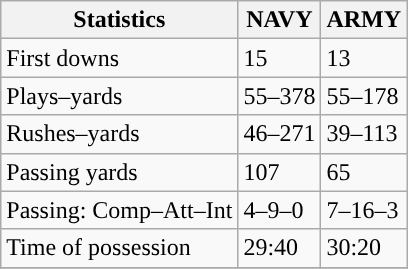<table class="wikitable" style="float: left;">
<tr>
<th>Statistics</th>
<th>NAVY</th>
<th>ARMY</th>
</tr>
<tr>
<td>First downs</td>
<td>15</td>
<td>13</td>
</tr>
<tr>
<td>Plays–yards</td>
<td>55–378</td>
<td>55–178</td>
</tr>
<tr>
<td>Rushes–yards</td>
<td>46–271</td>
<td>39–113</td>
</tr>
<tr>
<td>Passing yards</td>
<td>107</td>
<td>65</td>
</tr>
<tr>
<td>Passing: Comp–Att–Int</td>
<td>4–9–0</td>
<td>7–16–3</td>
</tr>
<tr>
<td>Time of possession</td>
<td>29:40</td>
<td>30:20</td>
</tr>
<tr>
</tr>
</table>
